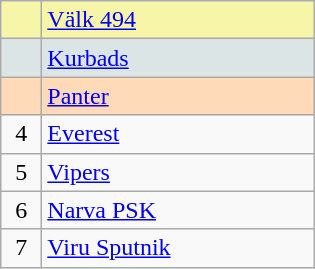<table class="wikitable" style="width:210px;">
<tr style="background:#F7F6A8;">
<td align=center style="width:20px;"></td>
<td><a href='#'>Välk 494</a></td>
</tr>
<tr style="background:#DCE5E5;">
<td align=center></td>
<td><a href='#'>Kurbads</a></td>
</tr>
<tr style="background:#FFDAB9;">
<td align=center></td>
<td><a href='#'>Panter</a></td>
</tr>
<tr>
<td align=center>4</td>
<td><a href='#'>Everest</a></td>
</tr>
<tr>
<td align=center>5</td>
<td><a href='#'>Vipers</a></td>
</tr>
<tr>
<td align=center>6</td>
<td><a href='#'>Narva PSK</a></td>
</tr>
<tr>
<td align=center>7</td>
<td><a href='#'>Viru Sputnik</a></td>
</tr>
</table>
